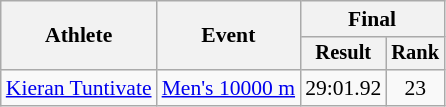<table class="wikitable" style="font-size:90%">
<tr>
<th rowspan="2">Athlete</th>
<th rowspan="2">Event</th>
<th colspan="2">Final</th>
</tr>
<tr style="font-size:95%">
<th>Result</th>
<th>Rank</th>
</tr>
<tr align=center>
<td align=left><a href='#'>Kieran Tuntivate</a></td>
<td align=left><a href='#'>Men's 10000 m</a></td>
<td>29:01.92</td>
<td>23</td>
</tr>
</table>
